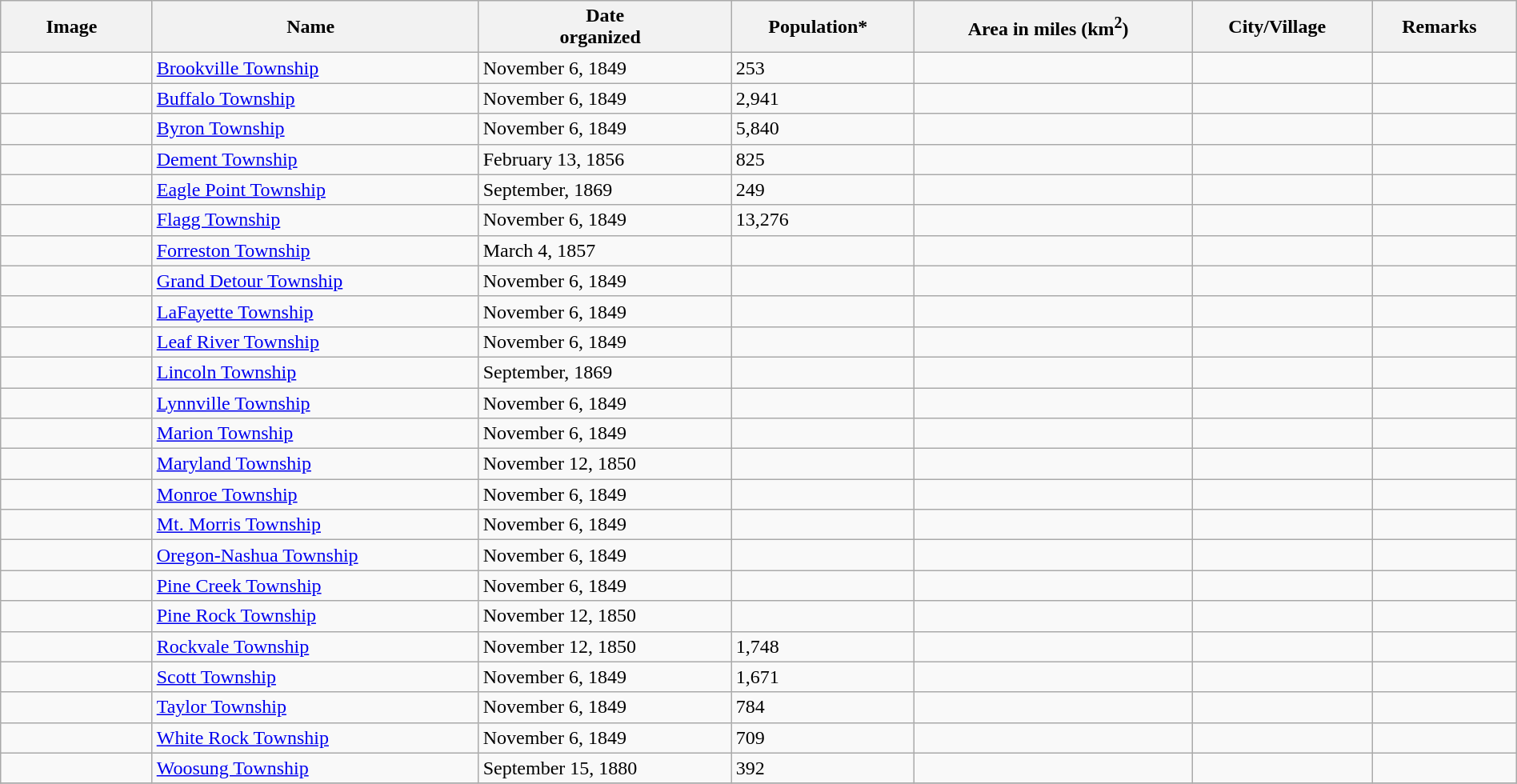<table class="wikitable sortable" style="width:100%">
<tr>
<th width=10%><strong>Image</strong>  </th>
<th width="*"><strong>Name</strong>  </th>
<th width="*"><strong>Date<br>organized</strong>  </th>
<th width="*"><strong>Population</strong>*  </th>
<th width="*"><strong>Area</strong> in miles (km<sup>2</sup>)  </th>
<th width="*"><strong>City/Village</strong>  </th>
<th width="*"><strong>Remarks</strong>  </th>
</tr>
<tr ->
<td></td>
<td><a href='#'>Brookville Township</a></td>
<td>November 6, 1849</td>
<td>253</td>
<td></td>
<td></td>
<td></td>
</tr>
<tr ->
<td></td>
<td><a href='#'>Buffalo Township</a></td>
<td>November 6, 1849</td>
<td>2,941</td>
<td></td>
<td></td>
<td></td>
</tr>
<tr ->
<td></td>
<td><a href='#'>Byron Township</a></td>
<td>November 6, 1849</td>
<td>5,840</td>
<td></td>
<td></td>
<td></td>
</tr>
<tr ->
<td></td>
<td><a href='#'>Dement Township</a></td>
<td>February 13, 1856</td>
<td>825</td>
<td></td>
<td></td>
<td></td>
</tr>
<tr ->
<td></td>
<td><a href='#'>Eagle Point Township</a></td>
<td>September, 1869</td>
<td>249</td>
<td></td>
<td></td>
<td></td>
</tr>
<tr ->
<td></td>
<td><a href='#'>Flagg Township</a></td>
<td>November 6, 1849</td>
<td>13,276</td>
<td></td>
<td></td>
<td></td>
</tr>
<tr ->
<td></td>
<td><a href='#'>Forreston Township</a></td>
<td>March 4, 1857</td>
<td></td>
<td></td>
<td></td>
<td></td>
</tr>
<tr ->
<td></td>
<td><a href='#'>Grand Detour Township</a></td>
<td>November 6, 1849</td>
<td></td>
<td></td>
<td></td>
<td></td>
</tr>
<tr ->
<td></td>
<td><a href='#'>LaFayette Township</a></td>
<td>November 6, 1849</td>
<td></td>
<td></td>
<td></td>
<td></td>
</tr>
<tr ->
<td></td>
<td><a href='#'>Leaf River Township</a></td>
<td>November 6, 1849</td>
<td></td>
<td></td>
<td></td>
<td></td>
</tr>
<tr ->
<td></td>
<td><a href='#'>Lincoln Township</a></td>
<td>September, 1869</td>
<td></td>
<td></td>
<td></td>
<td></td>
</tr>
<tr ->
<td></td>
<td><a href='#'>Lynnville Township</a></td>
<td>November 6, 1849</td>
<td></td>
<td></td>
<td></td>
<td></td>
</tr>
<tr ->
<td></td>
<td><a href='#'>Marion Township</a></td>
<td>November 6, 1849</td>
<td></td>
<td></td>
<td></td>
<td></td>
</tr>
<tr ->
<td></td>
<td><a href='#'>Maryland Township</a></td>
<td>November 12, 1850</td>
<td></td>
<td></td>
<td></td>
<td></td>
</tr>
<tr ->
<td></td>
<td><a href='#'>Monroe Township</a></td>
<td>November 6, 1849</td>
<td></td>
<td></td>
<td></td>
<td></td>
</tr>
<tr ->
<td></td>
<td><a href='#'>Mt. Morris Township</a></td>
<td>November 6, 1849</td>
<td></td>
<td></td>
<td></td>
<td></td>
</tr>
<tr ->
<td></td>
<td><a href='#'>Oregon-Nashua Township</a></td>
<td>November 6, 1849</td>
<td></td>
<td></td>
<td></td>
<td></td>
</tr>
<tr ->
<td></td>
<td><a href='#'>Pine Creek Township</a></td>
<td>November 6, 1849</td>
<td></td>
<td></td>
<td></td>
<td></td>
</tr>
<tr ->
<td></td>
<td><a href='#'>Pine Rock Township</a></td>
<td>November 12, 1850</td>
<td></td>
<td></td>
<td></td>
<td></td>
</tr>
<tr ->
<td></td>
<td><a href='#'>Rockvale Township</a></td>
<td>November 12, 1850</td>
<td>1,748</td>
<td></td>
<td></td>
<td></td>
</tr>
<tr ->
<td></td>
<td><a href='#'>Scott Township</a></td>
<td>November 6, 1849</td>
<td>1,671</td>
<td></td>
<td></td>
<td></td>
</tr>
<tr ->
<td></td>
<td><a href='#'>Taylor Township</a></td>
<td>November 6, 1849</td>
<td>784</td>
<td></td>
<td></td>
<td></td>
</tr>
<tr ->
<td></td>
<td><a href='#'>White Rock Township</a></td>
<td>November 6, 1849</td>
<td>709</td>
<td></td>
<td></td>
<td></td>
</tr>
<tr ->
<td></td>
<td><a href='#'>Woosung Township</a></td>
<td>September 15, 1880</td>
<td>392</td>
<td></td>
<td></td>
<td></td>
</tr>
<tr ->
</tr>
</table>
